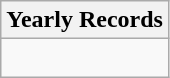<table class="wikitable collapsible collapsed">
<tr>
<th colspan=0>Yearly Records</th>
</tr>
<tr>
<td><br>


























































</td>
</tr>
</table>
